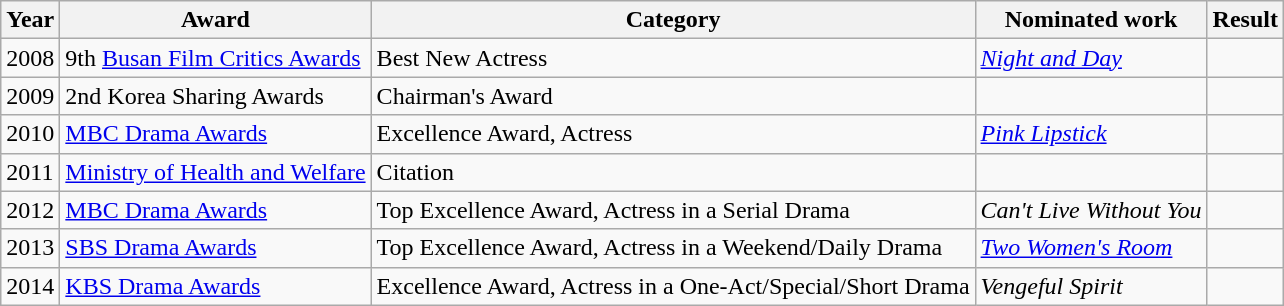<table class="wikitable">
<tr>
<th scope="col">Year</th>
<th>Award</th>
<th scope="col">Category</th>
<th>Nominated work</th>
<th scope="col">Result</th>
</tr>
<tr>
<td>2008</td>
<td>9th <a href='#'>Busan Film Critics Awards</a></td>
<td>Best New Actress</td>
<td><em><a href='#'>Night and Day</a></em></td>
<td></td>
</tr>
<tr>
<td>2009</td>
<td>2nd Korea Sharing Awards</td>
<td>Chairman's Award</td>
<td></td>
<td></td>
</tr>
<tr>
<td>2010</td>
<td><a href='#'>MBC Drama Awards</a></td>
<td>Excellence Award, Actress</td>
<td><em><a href='#'>Pink Lipstick</a></em></td>
<td></td>
</tr>
<tr>
<td>2011</td>
<td><a href='#'>Ministry of Health and Welfare</a></td>
<td>Citation</td>
<td></td>
<td></td>
</tr>
<tr>
<td>2012</td>
<td><a href='#'>MBC Drama Awards</a></td>
<td>Top Excellence Award, Actress in a Serial Drama</td>
<td><em>Can't Live Without You</em></td>
<td></td>
</tr>
<tr>
<td>2013</td>
<td><a href='#'>SBS Drama Awards</a></td>
<td>Top Excellence Award, Actress in a Weekend/Daily Drama</td>
<td><em><a href='#'>Two Women's Room</a></em></td>
<td></td>
</tr>
<tr>
<td>2014</td>
<td><a href='#'>KBS Drama Awards</a></td>
<td>Excellence Award, Actress in a One-Act/Special/Short Drama</td>
<td><em>Vengeful Spirit</em></td>
<td></td>
</tr>
</table>
